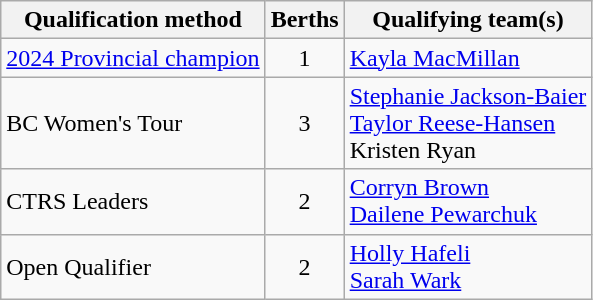<table class="wikitable">
<tr>
<th scope="col">Qualification method</th>
<th scope="col">Berths</th>
<th scope="col">Qualifying team(s)</th>
</tr>
<tr>
<td><a href='#'>2024 Provincial champion</a></td>
<td style="text-align: center;">1</td>
<td><a href='#'>Kayla MacMillan</a></td>
</tr>
<tr>
<td>BC Women's Tour</td>
<td style="text-align: center;">3</td>
<td><a href='#'>Stephanie Jackson-Baier</a> <br> <a href='#'>Taylor Reese-Hansen</a> <br> Kristen Ryan</td>
</tr>
<tr>
<td>CTRS Leaders</td>
<td style="text-align: center;">2</td>
<td><a href='#'>Corryn Brown</a> <br> <a href='#'>Dailene Pewarchuk</a></td>
</tr>
<tr>
<td>Open Qualifier</td>
<td style="text-align: center;">2</td>
<td><a href='#'>Holly Hafeli</a> <br> <a href='#'>Sarah Wark</a></td>
</tr>
</table>
